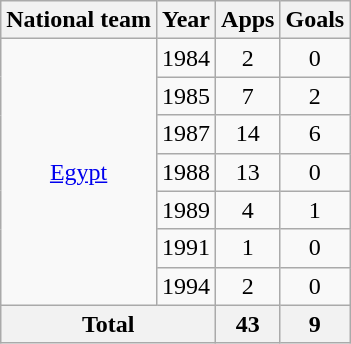<table class="wikitable" style="text-align:center">
<tr>
<th>National team</th>
<th>Year</th>
<th>Apps</th>
<th>Goals</th>
</tr>
<tr>
<td rowspan="7"><a href='#'>Egypt</a></td>
<td>1984</td>
<td>2</td>
<td>0</td>
</tr>
<tr>
<td>1985</td>
<td>7</td>
<td>2</td>
</tr>
<tr>
<td>1987</td>
<td>14</td>
<td>6</td>
</tr>
<tr>
<td>1988</td>
<td>13</td>
<td>0</td>
</tr>
<tr>
<td>1989</td>
<td>4</td>
<td>1</td>
</tr>
<tr>
<td>1991</td>
<td>1</td>
<td>0</td>
</tr>
<tr>
<td>1994</td>
<td>2</td>
<td>0</td>
</tr>
<tr>
<th colspan="2">Total</th>
<th>43</th>
<th>9</th>
</tr>
</table>
